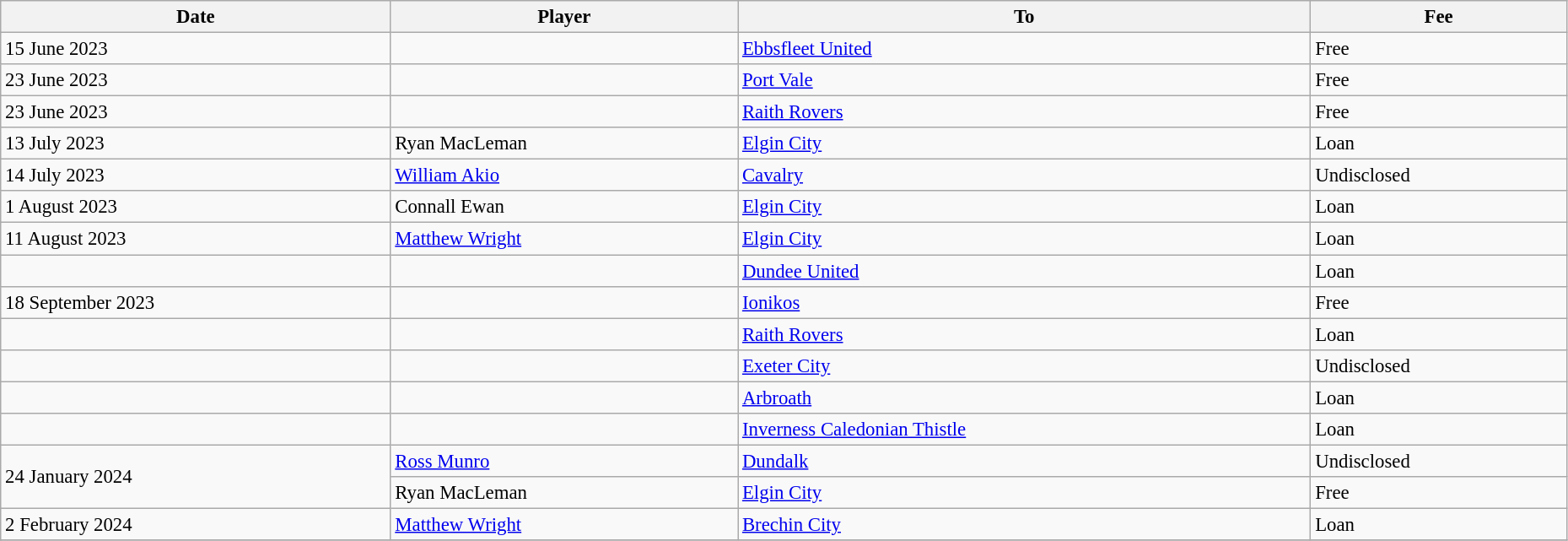<table class="wikitable" style="text-align:center; font-size:95%;width:98%; text-align:left">
<tr>
<th><strong>Date</strong></th>
<th><strong>Player</strong></th>
<th><strong>To</strong></th>
<th><strong>Fee</strong></th>
</tr>
<tr>
<td>15 June 2023</td>
<td> </td>
<td>  <a href='#'>Ebbsfleet United</a></td>
<td>Free</td>
</tr>
<tr>
<td>23 June 2023</td>
<td> </td>
<td> <a href='#'>Port Vale</a></td>
<td>Free</td>
</tr>
<tr>
<td>23 June 2023</td>
<td> </td>
<td> <a href='#'>Raith Rovers</a></td>
<td>Free</td>
</tr>
<tr>
<td>13 July 2023</td>
<td> Ryan MacLeman</td>
<td> <a href='#'>Elgin City</a></td>
<td>Loan</td>
</tr>
<tr>
<td>14 July 2023</td>
<td> <a href='#'>William Akio</a></td>
<td> <a href='#'>Cavalry</a></td>
<td>Undisclosed</td>
</tr>
<tr>
<td>1 August 2023</td>
<td> Connall Ewan</td>
<td> <a href='#'>Elgin City</a></td>
<td>Loan</td>
</tr>
<tr>
<td>11 August 2023</td>
<td> <a href='#'>Matthew Wright</a></td>
<td> <a href='#'>Elgin City</a></td>
<td>Loan</td>
</tr>
<tr>
<td></td>
<td> </td>
<td> <a href='#'>Dundee United</a></td>
<td>Loan</td>
</tr>
<tr>
<td>18 September 2023</td>
<td> </td>
<td> <a href='#'>Ionikos</a></td>
<td>Free</td>
</tr>
<tr>
<td></td>
<td> </td>
<td> <a href='#'>Raith Rovers</a></td>
<td>Loan</td>
</tr>
<tr>
<td></td>
<td> </td>
<td> <a href='#'>Exeter City</a></td>
<td>Undisclosed</td>
</tr>
<tr>
<td></td>
<td> </td>
<td> <a href='#'>Arbroath</a></td>
<td>Loan</td>
</tr>
<tr>
<td></td>
<td> </td>
<td> <a href='#'>Inverness Caledonian Thistle</a></td>
<td>Loan</td>
</tr>
<tr>
<td rowspan=2>24 January 2024</td>
<td> <a href='#'>Ross Munro</a></td>
<td> <a href='#'>Dundalk</a></td>
<td>Undisclosed</td>
</tr>
<tr>
<td> Ryan MacLeman</td>
<td> <a href='#'>Elgin City</a></td>
<td>Free</td>
</tr>
<tr>
<td>2 February 2024</td>
<td> <a href='#'>Matthew Wright</a></td>
<td> <a href='#'>Brechin City</a></td>
<td>Loan</td>
</tr>
<tr>
</tr>
</table>
